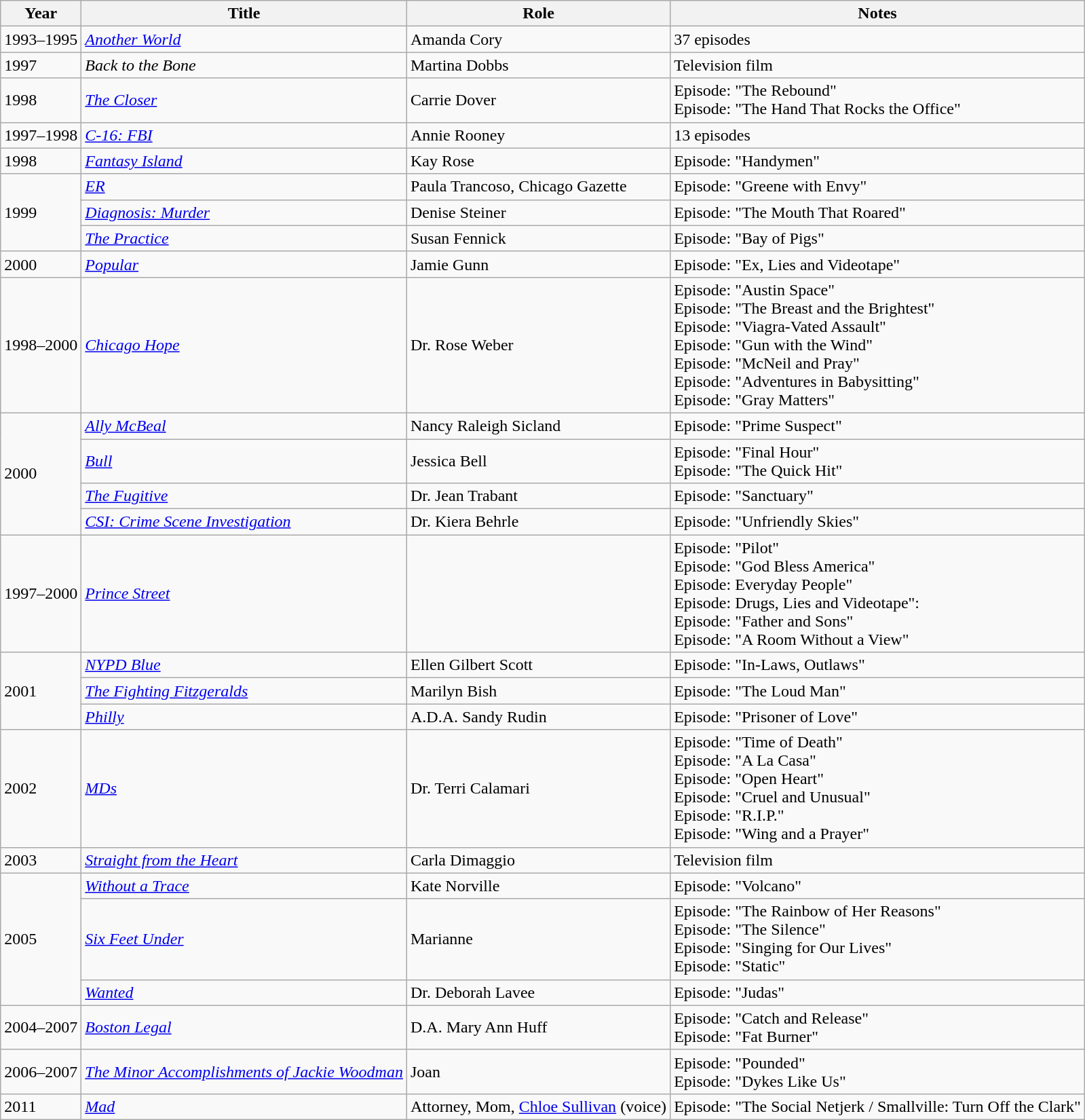<table class="wikitable sortable">
<tr>
<th>Year</th>
<th>Title</th>
<th>Role</th>
<th class="wikitable unsortable">Notes</th>
</tr>
<tr>
<td>1993–1995</td>
<td><em><a href='#'>Another World</a></em></td>
<td>Amanda Cory</td>
<td>37 episodes</td>
</tr>
<tr>
<td>1997</td>
<td><em>Back to the Bone</em></td>
<td>Martina Dobbs</td>
<td>Television film</td>
</tr>
<tr>
<td>1998</td>
<td><em><a href='#'>The Closer</a></em></td>
<td>Carrie Dover</td>
<td>Episode: "The Rebound"<br>Episode: "The Hand That Rocks the Office"</td>
</tr>
<tr>
<td>1997–1998</td>
<td><em><a href='#'>C-16: FBI</a></em></td>
<td>Annie Rooney</td>
<td>13 episodes</td>
</tr>
<tr>
<td>1998</td>
<td><em><a href='#'>Fantasy Island</a></em></td>
<td>Kay Rose</td>
<td>Episode: "Handymen"</td>
</tr>
<tr>
<td rowspan="3">1999</td>
<td><em><a href='#'>ER</a></em></td>
<td>Paula Trancoso, Chicago Gazette</td>
<td>Episode: "Greene with Envy"</td>
</tr>
<tr>
<td><em><a href='#'>Diagnosis: Murder</a></em></td>
<td>Denise Steiner</td>
<td>Episode: "The Mouth That Roared"</td>
</tr>
<tr>
<td><em><a href='#'>The Practice</a></em></td>
<td>Susan Fennick</td>
<td>Episode: "Bay of Pigs"</td>
</tr>
<tr>
<td>2000</td>
<td><em><a href='#'>Popular</a></em></td>
<td>Jamie Gunn</td>
<td>Episode: "Ex, Lies and Videotape"</td>
</tr>
<tr>
<td>1998–2000</td>
<td><em><a href='#'>Chicago Hope</a></em></td>
<td>Dr. Rose Weber</td>
<td>Episode: "Austin Space"<br>Episode: "The Breast and the Brightest"<br>Episode: "Viagra-Vated Assault"<br>Episode: "Gun with the Wind"<br>Episode: "McNeil and Pray"<br>Episode: "Adventures in Babysitting"<br>Episode: "Gray Matters"</td>
</tr>
<tr>
<td rowspan="4">2000</td>
<td><em><a href='#'>Ally McBeal</a></em></td>
<td>Nancy Raleigh Sicland</td>
<td>Episode: "Prime Suspect"</td>
</tr>
<tr>
<td><em><a href='#'>Bull</a></em></td>
<td>Jessica Bell</td>
<td>Episode: "Final Hour"<br>Episode: "The Quick Hit"</td>
</tr>
<tr>
<td><em><a href='#'>The Fugitive</a></em></td>
<td>Dr. Jean Trabant</td>
<td>Episode: "Sanctuary"</td>
</tr>
<tr>
<td><em><a href='#'>CSI: Crime Scene Investigation</a></em></td>
<td>Dr. Kiera Behrle</td>
<td>Episode: "Unfriendly Skies"</td>
</tr>
<tr>
<td>1997–2000</td>
<td><em><a href='#'>Prince Street</a></em></td>
<td></td>
<td>Episode: "Pilot"<br>Episode: "God Bless America"<br>Episode: Everyday People"<br>Episode: Drugs, Lies and Videotape":<br>Episode: "Father and Sons"<br>Episode: "A Room Without a View"</td>
</tr>
<tr>
<td rowspan="3">2001</td>
<td><em><a href='#'>NYPD Blue</a></em></td>
<td>Ellen Gilbert Scott</td>
<td>Episode: "In-Laws, Outlaws"</td>
</tr>
<tr>
<td><em><a href='#'>The Fighting Fitzgeralds</a></em></td>
<td>Marilyn Bish</td>
<td>Episode: "The Loud Man"</td>
</tr>
<tr>
<td><em><a href='#'>Philly</a></em></td>
<td>A.D.A. Sandy Rudin</td>
<td>Episode: "Prisoner of Love"</td>
</tr>
<tr>
<td>2002</td>
<td><em><a href='#'>MDs</a></em></td>
<td>Dr. Terri Calamari</td>
<td>Episode: "Time of Death"<br>Episode: "A La Casa"<br>Episode: "Open Heart"<br>Episode: "Cruel and Unusual"<br>Episode: "R.I.P."<br>Episode: "Wing and a Prayer"</td>
</tr>
<tr>
<td>2003</td>
<td><em><a href='#'>Straight from the Heart</a></em></td>
<td>Carla Dimaggio</td>
<td>Television film</td>
</tr>
<tr>
<td rowspan="3">2005</td>
<td><em><a href='#'>Without a Trace</a></em></td>
<td>Kate Norville</td>
<td>Episode: "Volcano"</td>
</tr>
<tr>
<td><em><a href='#'>Six Feet Under</a></em></td>
<td>Marianne</td>
<td>Episode: "The Rainbow of Her Reasons"<br>Episode: "The Silence"<br>Episode: "Singing for Our Lives"<br>Episode: "Static"</td>
</tr>
<tr>
<td><em><a href='#'>Wanted</a></em></td>
<td>Dr. Deborah Lavee</td>
<td>Episode: "Judas"</td>
</tr>
<tr>
<td>2004–2007</td>
<td><em><a href='#'>Boston Legal</a></em></td>
<td>D.A. Mary Ann Huff</td>
<td>Episode: "Catch and Release"<br>Episode: "Fat Burner"</td>
</tr>
<tr>
<td>2006–2007</td>
<td><em><a href='#'>The Minor Accomplishments of Jackie Woodman</a></em></td>
<td>Joan</td>
<td>Episode: "Pounded"<br>Episode: "Dykes Like Us"</td>
</tr>
<tr>
<td>2011</td>
<td><em><a href='#'>Mad</a></em></td>
<td>Attorney, Mom, <a href='#'>Chloe Sullivan</a> (voice)</td>
<td>Episode: "The Social Netjerk / Smallville: Turn Off the Clark"</td>
</tr>
</table>
